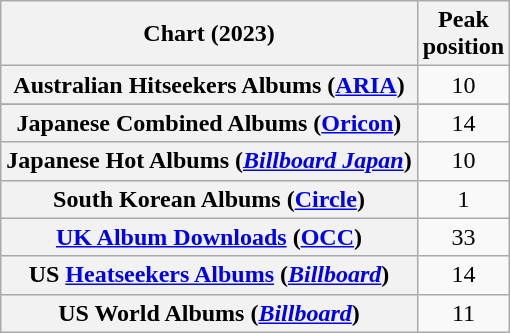<table class="wikitable plainrowheaders sortable" style="text-align:center">
<tr>
<th scope="col">Chart (2023)</th>
<th scope="col">Peak<br>position</th>
</tr>
<tr>
<th scope="row">Australian Hitseekers Albums (<a href='#'>ARIA</a>)</th>
<td>10</td>
</tr>
<tr>
</tr>
<tr>
<th scope="row">Japanese Combined Albums (<a href='#'>Oricon</a>)</th>
<td>14</td>
</tr>
<tr>
<th scope="row">Japanese Hot Albums (<em><a href='#'>Billboard Japan</a></em>)</th>
<td>10</td>
</tr>
<tr>
<th scope="row">South Korean Albums (<a href='#'>Circle</a>)</th>
<td>1</td>
</tr>
<tr>
<th scope="row"><a href='#'>UK Album Downloads</a> (<a href='#'>OCC</a>)</th>
<td>33</td>
</tr>
<tr>
<th scope="row">US <a href='#'>Heatseekers Albums</a> (<em><a href='#'>Billboard</a></em>)</th>
<td>14</td>
</tr>
<tr>
<th scope="row">US World Albums (<em><a href='#'>Billboard</a></em>)</th>
<td>11</td>
</tr>
</table>
